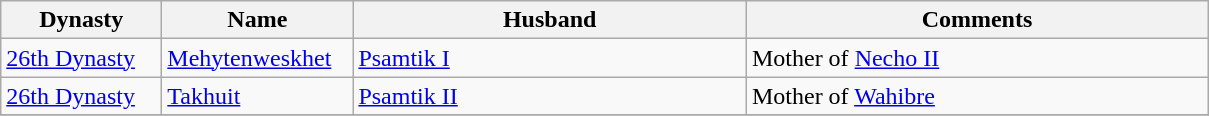<table class="wikitable">
<tr>
<th width="100">Dynasty</th>
<th width="120">Name</th>
<th width="255">Husband</th>
<th width="300">Comments</th>
</tr>
<tr>
<td><a href='#'>26th Dynasty</a></td>
<td><a href='#'>Mehytenweskhet</a></td>
<td><a href='#'>Psamtik I</a></td>
<td>Mother of <a href='#'>Necho II</a></td>
</tr>
<tr>
<td><a href='#'>26th Dynasty</a></td>
<td><a href='#'>Takhuit</a></td>
<td><a href='#'>Psamtik II</a></td>
<td>Mother of <a href='#'>Wahibre</a></td>
</tr>
<tr>
</tr>
</table>
